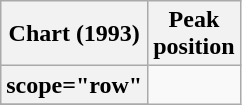<table class="wikitable sortable plainrowheaders" style="text-align:center">
<tr>
<th scope="col">Chart (1993)</th>
<th scope="col">Peak<br>position</th>
</tr>
<tr>
<th>scope="row"</th>
</tr>
<tr>
</tr>
</table>
